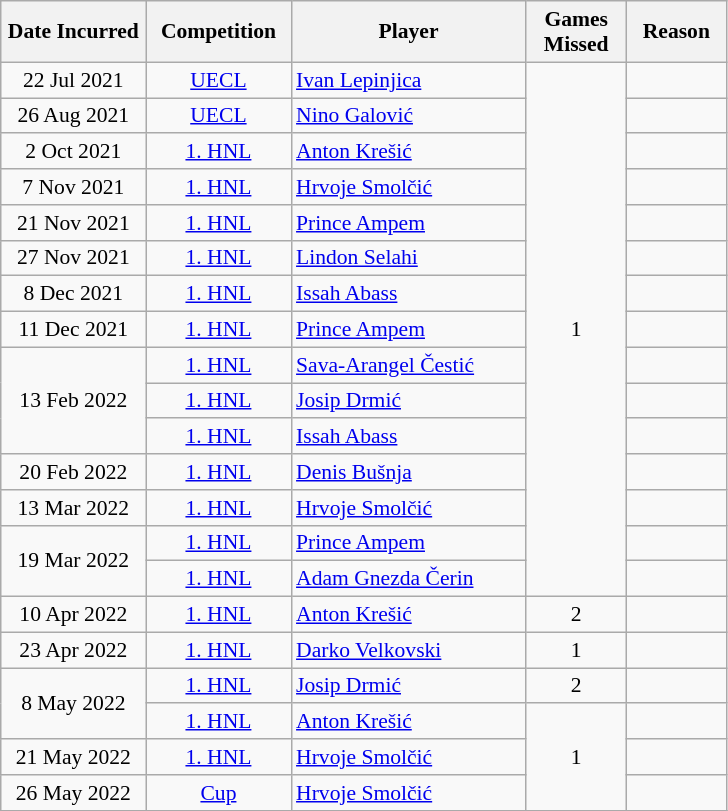<table class="wikitable" style="font-size: 90%; text-align: center;">
<tr>
<th width=90>Date Incurred</th>
<th width=90>Competition</th>
<th width=150>Player</th>
<th width=60>Games Missed</th>
<th width=60>Reason</th>
</tr>
<tr>
<td>22 Jul 2021</td>
<td><a href='#'>UECL</a></td>
<td style="text-align:left;"> <a href='#'>Ivan Lepinjica</a></td>
<td rowspan=15>1</td>
<td></td>
</tr>
<tr>
<td>26 Aug 2021</td>
<td><a href='#'>UECL</a></td>
<td style="text-align:left;"> <a href='#'>Nino Galović</a></td>
<td>  </td>
</tr>
<tr>
<td>2 Oct 2021</td>
<td><a href='#'>1. HNL</a></td>
<td style="text-align:left;"> <a href='#'>Anton Krešić</a></td>
<td>  </td>
</tr>
<tr>
<td>7 Nov 2021</td>
<td><a href='#'>1. HNL</a></td>
<td style="text-align:left;"> <a href='#'>Hrvoje Smolčić</a></td>
<td>  </td>
</tr>
<tr>
<td>21 Nov 2021</td>
<td><a href='#'>1. HNL</a></td>
<td style="text-align:left;"> <a href='#'>Prince Ampem</a></td>
<td>  </td>
</tr>
<tr>
<td>27 Nov 2021</td>
<td><a href='#'>1. HNL</a></td>
<td style="text-align:left;"> <a href='#'>Lindon Selahi</a></td>
<td>  </td>
</tr>
<tr>
<td>8 Dec 2021</td>
<td><a href='#'>1. HNL</a></td>
<td style="text-align:left;"> <a href='#'>Issah Abass</a></td>
<td>  </td>
</tr>
<tr>
<td>11 Dec 2021</td>
<td><a href='#'>1. HNL</a></td>
<td style="text-align:left;"> <a href='#'>Prince Ampem</a></td>
<td></td>
</tr>
<tr>
<td rowspan=3>13 Feb 2022</td>
<td><a href='#'>1. HNL</a></td>
<td style="text-align:left;"> <a href='#'>Sava-Arangel Čestić</a></td>
<td>  </td>
</tr>
<tr>
<td><a href='#'>1. HNL</a></td>
<td style="text-align:left;"> <a href='#'>Josip Drmić</a></td>
<td>  </td>
</tr>
<tr>
<td><a href='#'>1. HNL</a></td>
<td style="text-align:left;"> <a href='#'>Issah Abass</a></td>
<td></td>
</tr>
<tr>
<td>20 Feb 2022</td>
<td><a href='#'>1. HNL</a></td>
<td style="text-align:left;"> <a href='#'>Denis Bušnja</a></td>
<td>  </td>
</tr>
<tr>
<td>13 Mar 2022</td>
<td><a href='#'>1. HNL</a></td>
<td style="text-align:left;"> <a href='#'>Hrvoje Smolčić</a></td>
<td>  </td>
</tr>
<tr>
<td rowspan=2>19 Mar 2022</td>
<td><a href='#'>1. HNL</a></td>
<td style="text-align:left;"> <a href='#'>Prince Ampem</a></td>
<td>  </td>
</tr>
<tr>
<td><a href='#'>1. HNL</a></td>
<td style="text-align:left;"> <a href='#'>Adam Gnezda Čerin</a></td>
<td>  </td>
</tr>
<tr>
<td>10 Apr 2022</td>
<td><a href='#'>1. HNL</a></td>
<td style="text-align:left;"> <a href='#'>Anton Krešić</a></td>
<td>2</td>
<td></td>
</tr>
<tr>
<td>23 Apr 2022</td>
<td><a href='#'>1. HNL</a></td>
<td style="text-align:left;"> <a href='#'>Darko Velkovski</a></td>
<td rowspan=1>1</td>
<td>  </td>
</tr>
<tr>
<td rowspan=2>8 May 2022</td>
<td><a href='#'>1. HNL</a></td>
<td style="text-align:left;"> <a href='#'>Josip Drmić</a></td>
<td>2</td>
<td></td>
</tr>
<tr>
<td><a href='#'>1. HNL</a></td>
<td style="text-align:left;"> <a href='#'>Anton Krešić</a></td>
<td rowspan=3>1</td>
<td>  </td>
</tr>
<tr>
<td>21 May 2022</td>
<td><a href='#'>1. HNL</a></td>
<td style="text-align:left;"> <a href='#'>Hrvoje Smolčić</a></td>
<td>  </td>
</tr>
<tr>
<td>26 May 2022</td>
<td><a href='#'>Cup</a></td>
<td style="text-align:left;"> <a href='#'>Hrvoje Smolčić</a></td>
<td></td>
</tr>
<tr>
</tr>
</table>
